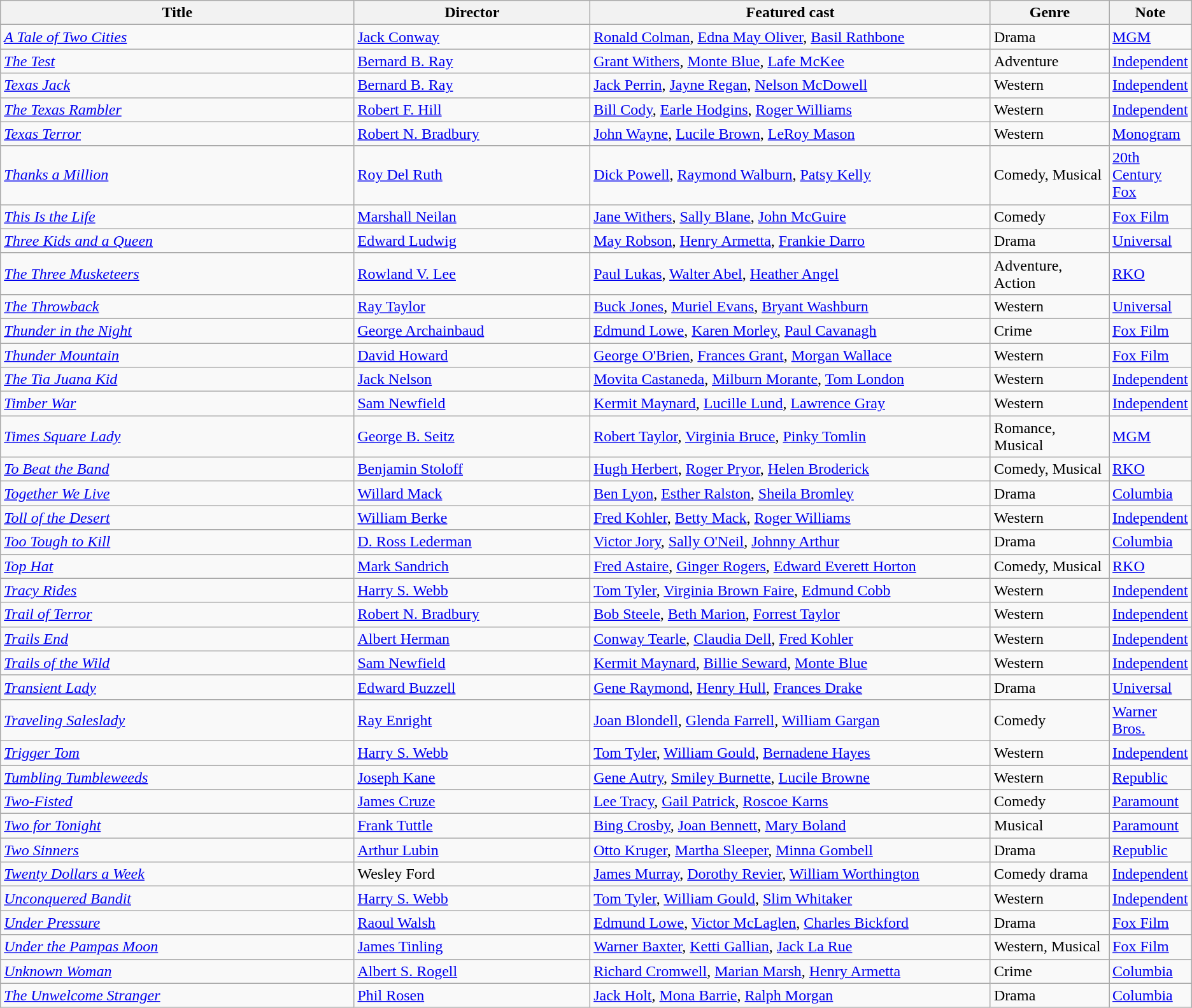<table class="wikitable">
<tr>
<th style="width:30%;">Title</th>
<th style="width:20%;">Director</th>
<th style="width:34%;">Featured cast</th>
<th style="width:10%;">Genre</th>
<th style="width:10%;">Note</th>
</tr>
<tr>
<td><em><a href='#'>A Tale of Two Cities</a></em></td>
<td><a href='#'>Jack Conway</a></td>
<td><a href='#'>Ronald Colman</a>, <a href='#'>Edna May Oliver</a>, <a href='#'>Basil Rathbone</a></td>
<td>Drama</td>
<td><a href='#'>MGM</a></td>
</tr>
<tr>
<td><em><a href='#'>The Test</a></em></td>
<td><a href='#'>Bernard B. Ray</a></td>
<td><a href='#'>Grant Withers</a>, <a href='#'>Monte Blue</a>, <a href='#'>Lafe McKee</a></td>
<td>Adventure</td>
<td><a href='#'>Independent</a></td>
</tr>
<tr>
<td><em><a href='#'>Texas Jack</a></em></td>
<td><a href='#'>Bernard B. Ray</a></td>
<td><a href='#'>Jack Perrin</a>, <a href='#'>Jayne Regan</a>, <a href='#'>Nelson McDowell</a></td>
<td>Western</td>
<td><a href='#'>Independent</a></td>
</tr>
<tr>
<td><em><a href='#'>The Texas Rambler</a></em></td>
<td><a href='#'>Robert F. Hill</a></td>
<td><a href='#'>Bill Cody</a>, <a href='#'>Earle Hodgins</a>, <a href='#'>Roger Williams</a></td>
<td>Western</td>
<td><a href='#'>Independent</a></td>
</tr>
<tr>
<td><em><a href='#'>Texas Terror</a></em></td>
<td><a href='#'>Robert N. Bradbury</a></td>
<td><a href='#'>John Wayne</a>, <a href='#'>Lucile Brown</a>, <a href='#'>LeRoy Mason</a></td>
<td>Western</td>
<td><a href='#'>Monogram</a></td>
</tr>
<tr>
<td><em><a href='#'>Thanks a Million</a></em></td>
<td><a href='#'>Roy Del Ruth</a></td>
<td><a href='#'>Dick Powell</a>, <a href='#'>Raymond Walburn</a>, <a href='#'>Patsy Kelly</a></td>
<td>Comedy, Musical</td>
<td><a href='#'>20th Century Fox</a></td>
</tr>
<tr>
<td><em><a href='#'>This Is the Life</a></em></td>
<td><a href='#'>Marshall Neilan</a></td>
<td><a href='#'>Jane Withers</a>, <a href='#'>Sally Blane</a>, <a href='#'>John McGuire</a></td>
<td>Comedy</td>
<td><a href='#'>Fox Film</a></td>
</tr>
<tr>
<td><em><a href='#'>Three Kids and a Queen</a></em></td>
<td><a href='#'>Edward Ludwig</a></td>
<td><a href='#'>May Robson</a>, <a href='#'>Henry Armetta</a>, <a href='#'>Frankie Darro</a></td>
<td>Drama</td>
<td><a href='#'>Universal</a></td>
</tr>
<tr>
<td><em><a href='#'>The Three Musketeers</a></em></td>
<td><a href='#'>Rowland V. Lee</a></td>
<td><a href='#'>Paul Lukas</a>, <a href='#'>Walter Abel</a>, <a href='#'>Heather Angel</a></td>
<td>Adventure, Action</td>
<td><a href='#'>RKO</a></td>
</tr>
<tr>
<td><em><a href='#'>The Throwback</a></em></td>
<td><a href='#'>Ray Taylor</a></td>
<td><a href='#'>Buck Jones</a>, <a href='#'>Muriel Evans</a>, <a href='#'>Bryant Washburn</a></td>
<td>Western</td>
<td><a href='#'>Universal</a></td>
</tr>
<tr>
<td><em><a href='#'>Thunder in the Night</a></em></td>
<td><a href='#'>George Archainbaud</a></td>
<td><a href='#'>Edmund Lowe</a>, <a href='#'>Karen Morley</a>, <a href='#'>Paul Cavanagh</a></td>
<td>Crime</td>
<td><a href='#'>Fox Film</a></td>
</tr>
<tr>
<td><em><a href='#'>Thunder Mountain</a></em></td>
<td><a href='#'>David Howard</a></td>
<td><a href='#'>George O'Brien</a>, <a href='#'>Frances Grant</a>, <a href='#'>Morgan Wallace</a></td>
<td>Western</td>
<td><a href='#'>Fox Film</a></td>
</tr>
<tr>
<td><em><a href='#'>The Tia Juana Kid</a></em></td>
<td><a href='#'>Jack Nelson</a></td>
<td><a href='#'>Movita Castaneda</a>, <a href='#'>Milburn Morante</a>, <a href='#'>Tom London</a></td>
<td>Western</td>
<td><a href='#'>Independent</a></td>
</tr>
<tr>
<td><em><a href='#'>Timber War</a></em></td>
<td><a href='#'>Sam Newfield</a></td>
<td><a href='#'>Kermit Maynard</a>, <a href='#'>Lucille Lund</a>, <a href='#'>Lawrence Gray</a></td>
<td>Western</td>
<td><a href='#'>Independent</a></td>
</tr>
<tr>
<td><em><a href='#'>Times Square Lady</a></em></td>
<td><a href='#'>George B. Seitz</a></td>
<td><a href='#'>Robert Taylor</a>, <a href='#'>Virginia Bruce</a>, <a href='#'>Pinky Tomlin</a></td>
<td>Romance, Musical</td>
<td><a href='#'>MGM</a></td>
</tr>
<tr>
<td><em><a href='#'>To Beat the Band</a></em></td>
<td><a href='#'>Benjamin Stoloff</a></td>
<td><a href='#'>Hugh Herbert</a>, <a href='#'>Roger Pryor</a>, <a href='#'>Helen Broderick</a></td>
<td>Comedy, Musical</td>
<td><a href='#'>RKO</a></td>
</tr>
<tr>
<td><em><a href='#'>Together We Live</a></em></td>
<td><a href='#'>Willard Mack</a></td>
<td><a href='#'>Ben Lyon</a>, <a href='#'>Esther Ralston</a>, <a href='#'>Sheila Bromley</a></td>
<td>Drama</td>
<td><a href='#'>Columbia</a></td>
</tr>
<tr>
<td><em><a href='#'>Toll of the Desert</a></em></td>
<td><a href='#'>William Berke</a></td>
<td><a href='#'>Fred Kohler</a>, <a href='#'>Betty Mack</a>, <a href='#'>Roger Williams</a></td>
<td>Western</td>
<td><a href='#'>Independent</a></td>
</tr>
<tr>
<td><em><a href='#'>Too Tough to Kill</a></em></td>
<td><a href='#'>D. Ross Lederman</a></td>
<td><a href='#'>Victor Jory</a>, <a href='#'>Sally O'Neil</a>, <a href='#'>Johnny Arthur</a></td>
<td>Drama</td>
<td><a href='#'>Columbia</a></td>
</tr>
<tr>
<td><em><a href='#'>Top Hat</a></em></td>
<td><a href='#'>Mark Sandrich</a></td>
<td><a href='#'>Fred Astaire</a>, <a href='#'>Ginger Rogers</a>, <a href='#'>Edward Everett Horton</a></td>
<td>Comedy, Musical</td>
<td><a href='#'>RKO</a></td>
</tr>
<tr>
<td><em><a href='#'>Tracy Rides</a></em></td>
<td><a href='#'>Harry S. Webb</a></td>
<td><a href='#'>Tom Tyler</a>, <a href='#'>Virginia Brown Faire</a>, <a href='#'>Edmund Cobb</a></td>
<td>Western</td>
<td><a href='#'>Independent</a></td>
</tr>
<tr>
<td><em><a href='#'>Trail of Terror</a></em></td>
<td><a href='#'>Robert N. Bradbury</a></td>
<td><a href='#'>Bob Steele</a>, <a href='#'>Beth Marion</a>, <a href='#'>Forrest Taylor</a></td>
<td>Western</td>
<td><a href='#'>Independent</a></td>
</tr>
<tr>
<td><em><a href='#'>Trails End</a></em></td>
<td><a href='#'>Albert Herman</a></td>
<td><a href='#'>Conway Tearle</a>, <a href='#'>Claudia Dell</a>, <a href='#'>Fred Kohler</a></td>
<td>Western</td>
<td><a href='#'>Independent</a></td>
</tr>
<tr>
<td><em><a href='#'>Trails of the Wild</a></em></td>
<td><a href='#'>Sam Newfield</a></td>
<td><a href='#'>Kermit Maynard</a>, <a href='#'>Billie Seward</a>, <a href='#'>Monte Blue</a></td>
<td>Western</td>
<td><a href='#'>Independent</a></td>
</tr>
<tr>
<td><em><a href='#'>Transient Lady</a></em></td>
<td><a href='#'>Edward Buzzell</a></td>
<td><a href='#'>Gene Raymond</a>, <a href='#'>Henry Hull</a>, <a href='#'>Frances Drake</a></td>
<td>Drama</td>
<td><a href='#'>Universal</a></td>
</tr>
<tr>
<td><em><a href='#'>Traveling Saleslady</a></em></td>
<td><a href='#'>Ray Enright</a></td>
<td><a href='#'>Joan Blondell</a>, <a href='#'>Glenda Farrell</a>, <a href='#'>William Gargan</a></td>
<td>Comedy</td>
<td><a href='#'>Warner Bros.</a></td>
</tr>
<tr>
<td><em><a href='#'>Trigger Tom</a></em></td>
<td><a href='#'>Harry S. Webb</a></td>
<td><a href='#'>Tom Tyler</a>, <a href='#'>William Gould</a>, <a href='#'>Bernadene Hayes</a></td>
<td>Western</td>
<td><a href='#'>Independent</a></td>
</tr>
<tr>
<td><em><a href='#'>Tumbling Tumbleweeds</a></em></td>
<td><a href='#'>Joseph Kane</a></td>
<td><a href='#'>Gene Autry</a>, <a href='#'>Smiley Burnette</a>, <a href='#'>Lucile Browne</a></td>
<td>Western</td>
<td><a href='#'>Republic</a></td>
</tr>
<tr>
<td><em><a href='#'>Two-Fisted</a></em></td>
<td><a href='#'>James Cruze</a></td>
<td><a href='#'>Lee Tracy</a>, <a href='#'>Gail Patrick</a>, <a href='#'>Roscoe Karns</a></td>
<td>Comedy</td>
<td><a href='#'>Paramount</a></td>
</tr>
<tr>
<td><em><a href='#'>Two for Tonight</a></em></td>
<td><a href='#'>Frank Tuttle</a></td>
<td><a href='#'>Bing Crosby</a>, <a href='#'>Joan Bennett</a>, <a href='#'>Mary Boland</a></td>
<td>Musical</td>
<td><a href='#'>Paramount</a></td>
</tr>
<tr>
<td><em><a href='#'>Two Sinners</a></em></td>
<td><a href='#'>Arthur Lubin</a></td>
<td><a href='#'>Otto Kruger</a>, <a href='#'>Martha Sleeper</a>, <a href='#'>Minna Gombell</a></td>
<td>Drama</td>
<td><a href='#'>Republic</a></td>
</tr>
<tr>
<td><em><a href='#'>Twenty Dollars a Week</a></em></td>
<td>Wesley Ford</td>
<td><a href='#'>James Murray</a>, <a href='#'>Dorothy Revier</a>, <a href='#'>William Worthington</a></td>
<td>Comedy drama</td>
<td><a href='#'>Independent</a></td>
</tr>
<tr>
<td><em><a href='#'>Unconquered Bandit</a></em></td>
<td><a href='#'>Harry S. Webb</a></td>
<td><a href='#'>Tom Tyler</a>, <a href='#'>William Gould</a>, <a href='#'>Slim Whitaker</a></td>
<td>Western</td>
<td><a href='#'>Independent</a></td>
</tr>
<tr>
<td><em><a href='#'>Under Pressure</a></em></td>
<td><a href='#'>Raoul Walsh</a></td>
<td><a href='#'>Edmund Lowe</a>, <a href='#'>Victor McLaglen</a>, <a href='#'>Charles Bickford</a></td>
<td>Drama</td>
<td><a href='#'>Fox Film</a></td>
</tr>
<tr>
<td><em><a href='#'>Under the Pampas Moon</a></em></td>
<td><a href='#'>James Tinling</a></td>
<td><a href='#'>Warner Baxter</a>, <a href='#'>Ketti Gallian</a>, <a href='#'>Jack La Rue</a></td>
<td>Western, Musical</td>
<td><a href='#'>Fox Film</a></td>
</tr>
<tr>
<td><em><a href='#'>Unknown Woman</a></em></td>
<td><a href='#'>Albert S. Rogell</a></td>
<td><a href='#'>Richard Cromwell</a>, <a href='#'>Marian Marsh</a>, <a href='#'>Henry Armetta</a></td>
<td>Crime</td>
<td><a href='#'>Columbia</a></td>
</tr>
<tr>
<td><em><a href='#'>The Unwelcome Stranger</a></em></td>
<td><a href='#'>Phil Rosen</a></td>
<td><a href='#'>Jack Holt</a>, <a href='#'>Mona Barrie</a>, <a href='#'>Ralph Morgan</a></td>
<td>Drama</td>
<td><a href='#'>Columbia</a></td>
</tr>
</table>
